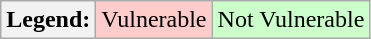<table class="wikitable">
<tr>
<th style="">Legend:</th>
<td style="background-color:#FFCCCC;">Vulnerable</td>
<td style="background-color:#CCFFCC;">Not Vulnerable</td>
</tr>
</table>
